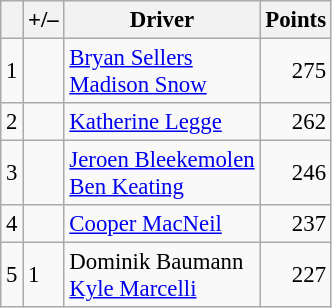<table class="wikitable" style="font-size: 95%;">
<tr>
<th scope="col"></th>
<th scope="col">+/–</th>
<th scope="col">Driver</th>
<th scope="col">Points</th>
</tr>
<tr>
<td align=center>1</td>
<td align="left"></td>
<td> <a href='#'>Bryan Sellers</a><br> <a href='#'>Madison Snow</a></td>
<td align=right>275</td>
</tr>
<tr>
<td align=center>2</td>
<td align="left"></td>
<td> <a href='#'>Katherine Legge</a></td>
<td align=right>262</td>
</tr>
<tr>
<td align=center>3</td>
<td align="left"></td>
<td> <a href='#'>Jeroen Bleekemolen</a><br> <a href='#'>Ben Keating</a></td>
<td align=right>246</td>
</tr>
<tr>
<td align=center>4</td>
<td align="left"></td>
<td> <a href='#'>Cooper MacNeil</a></td>
<td align=right>237</td>
</tr>
<tr>
<td align=center>5</td>
<td align="left"> 1</td>
<td> Dominik Baumann<br> <a href='#'>Kyle Marcelli</a></td>
<td align=right>227</td>
</tr>
</table>
